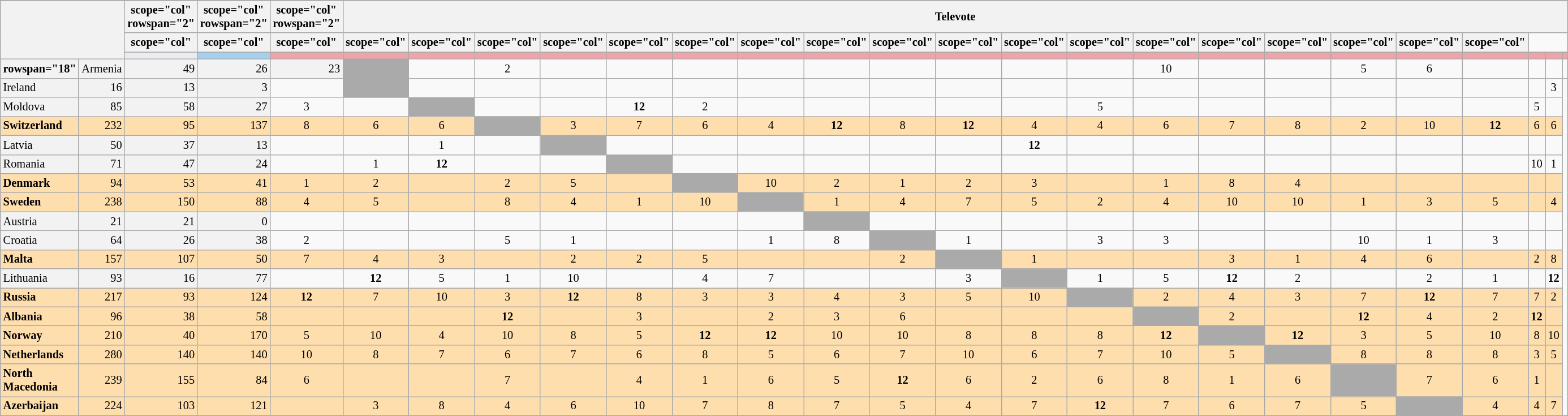<table class="wikitable plainrowheaders" style="text-align:center; font-size:85%;">
<tr>
</tr>
<tr>
<td colspan="2" rowspan="3" style="background: #F2F2F2;"></td>
<th>scope="col" rowspan="2" </th>
<th>scope="col" rowspan="2" </th>
<th>scope="col" rowspan="2" </th>
<th scope="col" colspan="21">Televote</th>
</tr>
<tr>
<th>scope="col" </th>
<th>scope="col" </th>
<th>scope="col" </th>
<th>scope="col" </th>
<th>scope="col" </th>
<th>scope="col" </th>
<th>scope="col" </th>
<th>scope="col" </th>
<th>scope="col" </th>
<th>scope="col" </th>
<th>scope="col" </th>
<th>scope="col" </th>
<th>scope="col" </th>
<th>scope="col" </th>
<th>scope="col" </th>
<th>scope="col" </th>
<th>scope="col" </th>
<th>scope="col" </th>
<th>scope="col" </th>
<th>scope="col" </th>
<th>scope="col" </th>
</tr>
<tr>
<td style="height:2px; background:#eaecf0; border-top:1px solid transparent;"></td>
<td style="background:#A4D1EF;"></td>
<td style="background:#EFA4A9;"></td>
<th style="background:#EFA4A9;"></th>
<th style="background:#EFA4A9;"></th>
<th style="background:#EFA4A9;"></th>
<th style="background:#EFA4A9;"></th>
<th style="background:#EFA4A9;"></th>
<th style="background:#EFA4A9;"></th>
<th style="background:#EFA4A9;"></th>
<th style="background:#EFA4A9;"></th>
<th style="background:#EFA4A9;"></th>
<th style="background:#EFA4A9;"></th>
<th style="background:#EFA4A9;"></th>
<th style="background:#EFA4A9;"></th>
<th style="background:#EFA4A9;"></th>
<th style="background:#EFA4A9;"></th>
<th style="background:#EFA4A9;"></th>
<th style="background:#EFA4A9;"></th>
<th style="background:#EFA4A9;"></th>
<th style="background:#EFA4A9;"></th>
<th style="background:#EFA4A9;"></th>
<th style="background:#EFA4A9;"></th>
<th style="background:#EFA4A9;"></th>
</tr>
<tr>
<th>rowspan="18" </th>
<td scope="row" style="text-align:left; background:#f2f2f2;">Armenia</td>
<td style="text-align:right; background:#f2f2f2;">49</td>
<td style="text-align:right; background:#f2f2f2;">26</td>
<td style="text-align:right; background:#f2f2f2;">23</td>
<td style="text-align:left; background:#aaa;"></td>
<td></td>
<td>2</td>
<td></td>
<td></td>
<td></td>
<td></td>
<td></td>
<td></td>
<td></td>
<td></td>
<td></td>
<td>10</td>
<td></td>
<td></td>
<td>5</td>
<td>6</td>
<td></td>
<td></td>
<td></td>
<td></td>
</tr>
<tr>
<td scope="row" style="text-align:left; background:#f2f2f2;">Ireland</td>
<td style="text-align:right; background:#f2f2f2;">16</td>
<td style="text-align:right; background:#f2f2f2;">13</td>
<td style="text-align:right; background:#f2f2f2;">3</td>
<td></td>
<td style="text-align:left; background:#aaa;"></td>
<td></td>
<td></td>
<td></td>
<td></td>
<td></td>
<td></td>
<td></td>
<td></td>
<td></td>
<td></td>
<td></td>
<td></td>
<td></td>
<td></td>
<td></td>
<td></td>
<td></td>
<td></td>
<td>3</td>
</tr>
<tr>
<td scope="row" style="text-align:left; background:#f2f2f2;">Moldova</td>
<td style="text-align:right; background:#f2f2f2;">85</td>
<td style="text-align:right; background:#f2f2f2;">58</td>
<td style="text-align:right; background:#f2f2f2;">27</td>
<td>3</td>
<td></td>
<td style="text-align:left; background:#aaa;"></td>
<td></td>
<td></td>
<td><strong>12</strong></td>
<td>2</td>
<td></td>
<td></td>
<td></td>
<td></td>
<td></td>
<td>5</td>
<td></td>
<td></td>
<td></td>
<td></td>
<td></td>
<td></td>
<td>5</td>
<td></td>
</tr>
<tr style="background:#ffdead;">
<td scope="row" style="text-align:left; font-weight:bold; background:#ffdead;">Switzerland</td>
<td style="text-align:right;">232</td>
<td style="text-align:right;">95</td>
<td style="text-align:right;">137</td>
<td>8</td>
<td>6</td>
<td>6</td>
<td style="text-align:left; background:#aaa;"></td>
<td>3</td>
<td>7</td>
<td>6</td>
<td>4</td>
<td><strong>12</strong></td>
<td>8</td>
<td><strong>12</strong></td>
<td>4</td>
<td>4</td>
<td>6</td>
<td>7</td>
<td>8</td>
<td>2</td>
<td>10</td>
<td><strong>12</strong></td>
<td>6</td>
<td>6</td>
</tr>
<tr>
<td scope="row" style="text-align:left; background:#f2f2f2;">Latvia</td>
<td style="text-align:right; background:#f2f2f2;">50</td>
<td style="text-align:right; background:#f2f2f2;">37</td>
<td style="text-align:right; background:#f2f2f2;">13</td>
<td></td>
<td></td>
<td>1</td>
<td></td>
<td style="text-align:left; background:#aaa;"></td>
<td></td>
<td></td>
<td></td>
<td></td>
<td></td>
<td></td>
<td><strong>12</strong></td>
<td></td>
<td></td>
<td></td>
<td></td>
<td></td>
<td></td>
<td></td>
<td></td>
<td></td>
</tr>
<tr>
<td scope="row" style="text-align:left; background:#f2f2f2;">Romania</td>
<td style="text-align:right; background:#f2f2f2;">71</td>
<td style="text-align:right; background:#f2f2f2;">47</td>
<td style="text-align:right; background:#f2f2f2;">24</td>
<td></td>
<td>1</td>
<td><strong>12</strong></td>
<td></td>
<td></td>
<td style="text-align:left; background:#aaa;"></td>
<td></td>
<td></td>
<td></td>
<td></td>
<td></td>
<td></td>
<td></td>
<td></td>
<td></td>
<td></td>
<td></td>
<td></td>
<td></td>
<td>10</td>
<td>1</td>
</tr>
<tr style="background:#ffdead;">
<td scope="row" style="text-align:left; font-weight:bold; background:#ffdead;">Denmark</td>
<td style="text-align:right;">94</td>
<td style="text-align:right;">53</td>
<td style="text-align:right;">41</td>
<td>1</td>
<td>2</td>
<td></td>
<td>2</td>
<td>5</td>
<td></td>
<td style="text-align:left; background:#aaa;"></td>
<td>10</td>
<td>2</td>
<td>1</td>
<td>2</td>
<td>3</td>
<td></td>
<td>1</td>
<td>8</td>
<td>4</td>
<td></td>
<td></td>
<td></td>
<td></td>
<td></td>
</tr>
<tr style="background:#ffdead;">
<td scope="row" style="text-align:left; font-weight:bold; background:#ffdead;">Sweden</td>
<td style="text-align:right;">238</td>
<td style="text-align:right;">150</td>
<td style="text-align:right;">88</td>
<td>4</td>
<td>5</td>
<td></td>
<td>8</td>
<td>4</td>
<td>1</td>
<td>10</td>
<td style="text-align:left; background:#aaa;"></td>
<td>1</td>
<td>4</td>
<td>7</td>
<td>5</td>
<td>2</td>
<td>4</td>
<td>10</td>
<td>10</td>
<td>1</td>
<td>3</td>
<td>5</td>
<td></td>
<td>4</td>
</tr>
<tr>
<td scope="row" style="text-align:left; background:#f2f2f2;">Austria</td>
<td style="text-align:right; background:#f2f2f2;">21</td>
<td style="text-align:right; background:#f2f2f2;">21</td>
<td style="text-align:right; background:#f2f2f2;">0</td>
<td></td>
<td></td>
<td></td>
<td></td>
<td></td>
<td></td>
<td></td>
<td></td>
<td style="text-align:left; background:#aaa;"></td>
<td></td>
<td></td>
<td></td>
<td></td>
<td></td>
<td></td>
<td></td>
<td></td>
<td></td>
<td></td>
<td></td>
<td></td>
</tr>
<tr>
<td scope="row" style="text-align:left; background:#f2f2f2;">Croatia</td>
<td style="text-align:right; background:#f2f2f2;">64</td>
<td style="text-align:right; background:#f2f2f2;">26</td>
<td style="text-align:right; background:#f2f2f2;">38</td>
<td>2</td>
<td></td>
<td></td>
<td>5</td>
<td>1</td>
<td></td>
<td></td>
<td>1</td>
<td>8</td>
<td style="text-align:left; background:#aaa;"></td>
<td>1</td>
<td></td>
<td>3</td>
<td>3</td>
<td></td>
<td></td>
<td>10</td>
<td>1</td>
<td>3</td>
<td></td>
<td></td>
</tr>
<tr style="background:#ffdead;">
<td scope="row" style="text-align:left; font-weight:bold; background:#ffdead;">Malta</td>
<td style="text-align:right;">157</td>
<td style="text-align:right;">107</td>
<td style="text-align:right;">50</td>
<td>7</td>
<td>4</td>
<td>3</td>
<td></td>
<td>2</td>
<td>2</td>
<td>5</td>
<td></td>
<td></td>
<td>2</td>
<td style="text-align:left; background:#aaa;"></td>
<td>1</td>
<td></td>
<td></td>
<td>3</td>
<td>1</td>
<td>4</td>
<td>6</td>
<td></td>
<td>2</td>
<td>8</td>
</tr>
<tr>
<td scope="row" style="text-align:left; background:#f2f2f2;">Lithuania</td>
<td style="text-align:right; background:#f2f2f2;">93</td>
<td style="text-align:right; background:#f2f2f2;">16</td>
<td style="text-align:right; background:#f2f2f2;">77</td>
<td></td>
<td><strong>12</strong></td>
<td>5</td>
<td>1</td>
<td>10</td>
<td></td>
<td>4</td>
<td>7</td>
<td></td>
<td></td>
<td>3</td>
<td style="text-align:left; background:#aaa;"></td>
<td>1</td>
<td>5</td>
<td><strong>12</strong></td>
<td>2</td>
<td></td>
<td>2</td>
<td>1</td>
<td></td>
<td><strong>12</strong></td>
</tr>
<tr style="background:#ffdead;">
<td scope="row" style="text-align:left; font-weight:bold; background:#ffdead;">Russia</td>
<td style="text-align:right;">217</td>
<td style="text-align:right;">93</td>
<td style="text-align:right;">124</td>
<td><strong>12</strong></td>
<td>7</td>
<td>10</td>
<td>3</td>
<td><strong>12</strong></td>
<td>8</td>
<td>3</td>
<td>3</td>
<td>4</td>
<td>3</td>
<td>5</td>
<td>10</td>
<td style="text-align:left; background:#aaa;"></td>
<td>2</td>
<td>4</td>
<td>3</td>
<td>7</td>
<td><strong>12</strong></td>
<td>7</td>
<td>7</td>
<td>2</td>
</tr>
<tr style="background:#ffdead;">
<td scope="row" style="text-align:left; font-weight:bold; background:#ffdead;">Albania</td>
<td style="text-align:right;">96</td>
<td style="text-align:right;">38</td>
<td style="text-align:right;">58</td>
<td></td>
<td></td>
<td></td>
<td><strong>12</strong></td>
<td></td>
<td>3</td>
<td></td>
<td>2</td>
<td>3</td>
<td>6</td>
<td></td>
<td></td>
<td></td>
<td style="text-align:left; background:#aaa;"></td>
<td>2</td>
<td></td>
<td><strong>12</strong></td>
<td>4</td>
<td>2</td>
<td><strong>12</strong></td>
<td></td>
</tr>
<tr style="background:#ffdead;">
<td scope="row" style="text-align:left; font-weight:bold; background:#ffdead;">Norway</td>
<td style="text-align:right;">210</td>
<td style="text-align:right;">40</td>
<td style="text-align:right;">170</td>
<td>5</td>
<td>10</td>
<td>4</td>
<td>10</td>
<td>8</td>
<td>5</td>
<td><strong>12</strong></td>
<td><strong>12</strong></td>
<td>10</td>
<td>10</td>
<td>8</td>
<td>8</td>
<td>8</td>
<td><strong>12</strong></td>
<td style="text-align:left; background:#aaa;"></td>
<td><strong>12</strong></td>
<td>3</td>
<td>5</td>
<td>10</td>
<td>8</td>
<td>10</td>
</tr>
<tr style="background:#ffdead;">
<td scope="row" style="text-align:left; font-weight:bold; background:#ffdead;">Netherlands</td>
<td style="text-align:right;">280</td>
<td style="text-align:right;">140</td>
<td style="text-align:right;">140</td>
<td>10</td>
<td>8</td>
<td>7</td>
<td>6</td>
<td>7</td>
<td>6</td>
<td>8</td>
<td>5</td>
<td>6</td>
<td>7</td>
<td>10</td>
<td>6</td>
<td>7</td>
<td>10</td>
<td>5</td>
<td style="text-align:left; background:#aaa;"></td>
<td>8</td>
<td>8</td>
<td>8</td>
<td>3</td>
<td>5</td>
</tr>
<tr style="background:#ffdead;">
<td scope="row" style="text-align:left; font-weight:bold; background:#ffdead;">North Macedonia</td>
<td style="text-align:right;">239</td>
<td style="text-align:right;">155</td>
<td style="text-align:right;">84</td>
<td>6</td>
<td></td>
<td></td>
<td>7</td>
<td></td>
<td>4</td>
<td>1</td>
<td>6</td>
<td>5</td>
<td><strong>12</strong></td>
<td>6</td>
<td>2</td>
<td>6</td>
<td>8</td>
<td>1</td>
<td>6</td>
<td style="text-align:left; background:#aaa;"></td>
<td>7</td>
<td>6</td>
<td>1</td>
<td></td>
</tr>
<tr style="background:#ffdead;">
<td scope="row" style="text-align:left; font-weight:bold; background:#ffdead;">Azerbaijan</td>
<td style="text-align:right;">224</td>
<td style="text-align:right;">103</td>
<td style="text-align:right;">121</td>
<td></td>
<td>3</td>
<td>8</td>
<td>4</td>
<td>6</td>
<td>10</td>
<td>7</td>
<td>8</td>
<td>7</td>
<td>5</td>
<td>4</td>
<td>7</td>
<td><strong>12</strong></td>
<td>7</td>
<td>6</td>
<td>7</td>
<td>5</td>
<td style="text-align:left; background:#aaa;"></td>
<td>4</td>
<td>4</td>
<td>7</td>
</tr>
</table>
